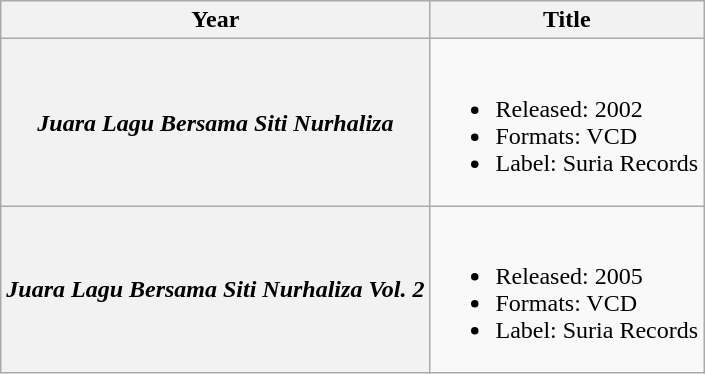<table class="wikitable plainrowheaders">
<tr>
<th>Year</th>
<th>Title</th>
</tr>
<tr>
<th scope="row"><em>Juara Lagu Bersama Siti Nurhaliza</em></th>
<td><br><ul><li>Released: 2002</li><li>Formats: VCD</li><li>Label: Suria Records</li></ul></td>
</tr>
<tr>
<th scope="row"><em>Juara Lagu Bersama Siti Nurhaliza Vol. 2</em></th>
<td><br><ul><li>Released: 2005</li><li>Formats: VCD</li><li>Label: Suria Records</li></ul></td>
</tr>
</table>
